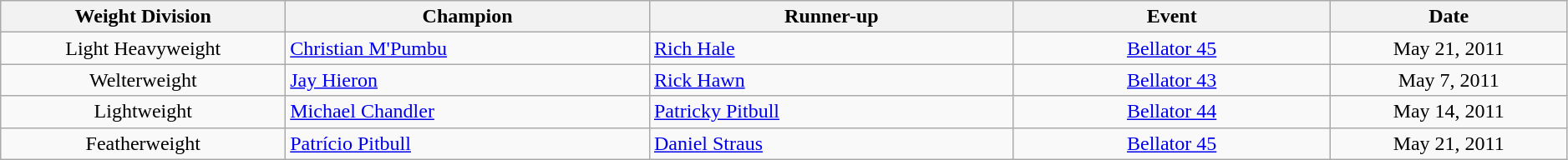<table class="wikitable" width="99%" style="text-align:center;">
<tr>
<th width="18%">Weight Division</th>
<th width="23%">Champion</th>
<th width="23%">Runner-up</th>
<th width="20%">Event</th>
<th width="15%">Date</th>
</tr>
<tr>
<td>Light Heavyweight</td>
<td align=left> <a href='#'>Christian M'Pumbu</a></td>
<td align=left> <a href='#'>Rich Hale</a></td>
<td><a href='#'>Bellator 45</a></td>
<td>May 21, 2011</td>
</tr>
<tr>
<td>Welterweight</td>
<td align=left> <a href='#'>Jay Hieron</a></td>
<td align=left> <a href='#'>Rick Hawn</a></td>
<td><a href='#'>Bellator 43</a></td>
<td>May 7, 2011</td>
</tr>
<tr>
<td>Lightweight</td>
<td align=left> <a href='#'>Michael Chandler</a></td>
<td align=left> <a href='#'>Patricky Pitbull</a></td>
<td><a href='#'>Bellator 44</a></td>
<td>May 14, 2011</td>
</tr>
<tr>
<td>Featherweight</td>
<td align=left> <a href='#'>Patrício Pitbull</a></td>
<td align=left> <a href='#'>Daniel Straus</a></td>
<td><a href='#'>Bellator 45</a></td>
<td>May 21, 2011</td>
</tr>
</table>
